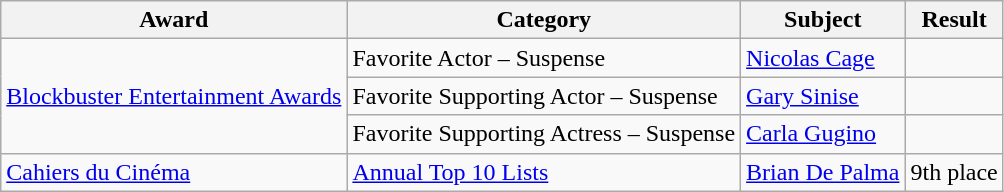<table class="wikitable">
<tr>
<th>Award</th>
<th>Category</th>
<th>Subject</th>
<th>Result</th>
</tr>
<tr>
<td rowspan=3><a href='#'>Blockbuster Entertainment Awards</a></td>
<td>Favorite Actor – Suspense</td>
<td><a href='#'>Nicolas Cage</a></td>
<td></td>
</tr>
<tr>
<td>Favorite Supporting Actor – Suspense</td>
<td><a href='#'>Gary Sinise</a></td>
<td></td>
</tr>
<tr>
<td>Favorite Supporting Actress – Suspense</td>
<td><a href='#'>Carla Gugino</a></td>
<td></td>
</tr>
<tr>
<td><a href='#'>Cahiers du Cinéma</a></td>
<td><a href='#'>Annual Top 10 Lists</a></td>
<td><a href='#'>Brian De Palma</a></td>
<td>9th place</td>
</tr>
</table>
